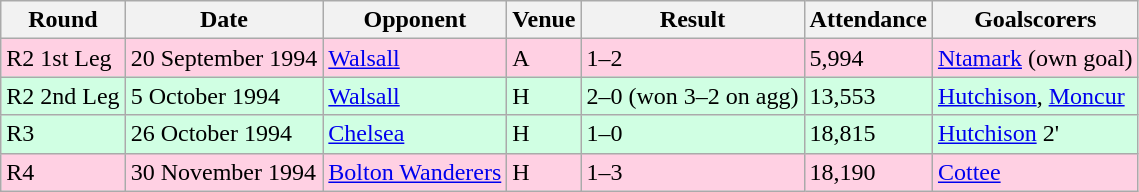<table class="wikitable">
<tr>
<th>Round</th>
<th>Date</th>
<th>Opponent</th>
<th>Venue</th>
<th>Result</th>
<th>Attendance</th>
<th>Goalscorers</th>
</tr>
<tr style="background-color: #ffd0e3;">
<td>R2 1st Leg</td>
<td>20 September 1994</td>
<td><a href='#'>Walsall</a></td>
<td>A</td>
<td>1–2</td>
<td>5,994</td>
<td><a href='#'>Ntamark</a> (own goal)</td>
</tr>
<tr style="background-color: #d0ffe3;">
<td>R2 2nd Leg</td>
<td>5 October 1994</td>
<td><a href='#'>Walsall</a></td>
<td>H</td>
<td>2–0 (won 3–2 on agg)</td>
<td>13,553</td>
<td><a href='#'>Hutchison</a>, <a href='#'>Moncur</a></td>
</tr>
<tr style="background-color: #d0ffe3;">
<td>R3</td>
<td>26 October 1994</td>
<td><a href='#'>Chelsea</a></td>
<td>H</td>
<td>1–0</td>
<td>18,815</td>
<td><a href='#'>Hutchison</a> 2'</td>
</tr>
<tr style="background-color: #ffd0e3;">
<td>R4</td>
<td>30 November 1994</td>
<td><a href='#'>Bolton Wanderers</a></td>
<td>H</td>
<td>1–3</td>
<td>18,190</td>
<td><a href='#'>Cottee</a></td>
</tr>
</table>
